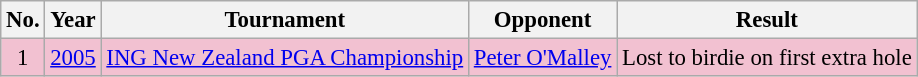<table class="wikitable" style="font-size:95%;">
<tr>
<th>No.</th>
<th>Year</th>
<th>Tournament</th>
<th>Opponent</th>
<th>Result</th>
</tr>
<tr style="background:#F2C1D1;">
<td align=center>1</td>
<td><a href='#'>2005</a></td>
<td><a href='#'>ING New Zealand PGA Championship</a></td>
<td> <a href='#'>Peter O'Malley</a></td>
<td>Lost to birdie on first extra hole</td>
</tr>
</table>
